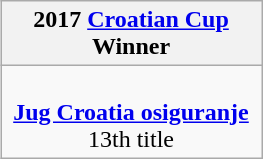<table class=wikitable style="text-align:center; width:175px; margin:auto">
<tr>
<th>2017 <a href='#'>Croatian Cup</a><br>Winner</th>
</tr>
<tr>
<td align=center><br><strong><a href='#'>Jug Croatia osiguranje</a></strong><br>13th title</td>
</tr>
</table>
